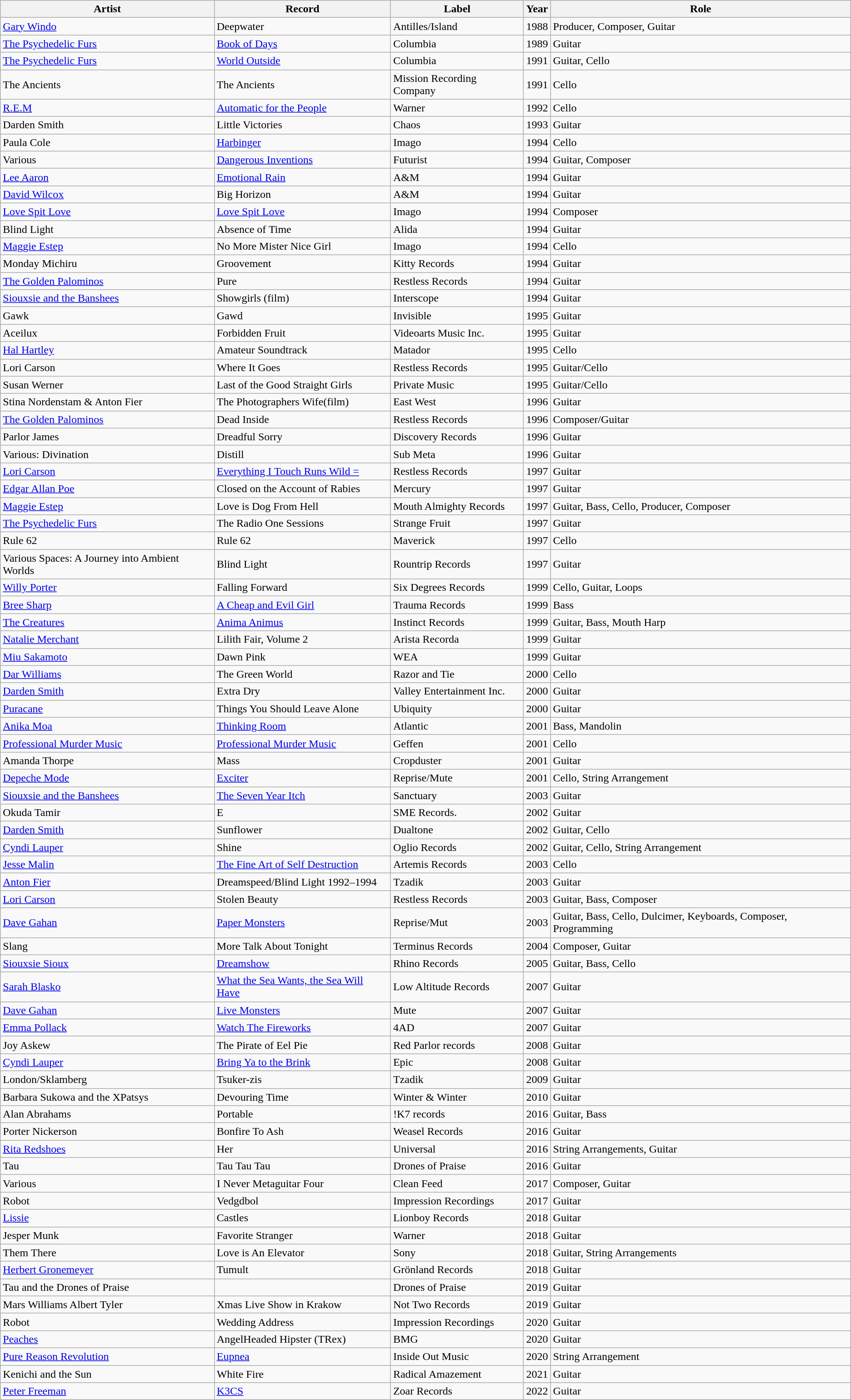<table class="wikitable">
<tr>
<th>Artist</th>
<th>Record</th>
<th>Label</th>
<th>Year</th>
<th>Role</th>
</tr>
<tr>
<td><a href='#'>Gary Windo</a></td>
<td>Deepwater</td>
<td>Antilles/Island</td>
<td>1988</td>
<td>Producer, Composer, Guitar</td>
</tr>
<tr>
<td><a href='#'>The Psychedelic Furs</a></td>
<td><a href='#'>Book of Days</a></td>
<td>Columbia</td>
<td>1989</td>
<td>Guitar</td>
</tr>
<tr>
<td><a href='#'>The Psychedelic Furs</a></td>
<td><a href='#'>World Outside</a></td>
<td>Columbia</td>
<td>1991</td>
<td>Guitar, Cello</td>
</tr>
<tr>
<td>The Ancients</td>
<td>The Ancients</td>
<td>Mission Recording Company</td>
<td>1991</td>
<td>Cello</td>
</tr>
<tr>
<td><a href='#'>R.E.M</a></td>
<td><a href='#'>Automatic for the People</a></td>
<td>Warner</td>
<td>1992</td>
<td>Cello</td>
</tr>
<tr>
<td>Darden Smith</td>
<td>Little Victories</td>
<td>Chaos</td>
<td>1993</td>
<td>Guitar</td>
</tr>
<tr>
<td>Paula Cole</td>
<td><a href='#'>Harbinger</a></td>
<td>Imago</td>
<td>1994</td>
<td>Cello</td>
</tr>
<tr>
<td>Various</td>
<td><a href='#'>Dangerous Inventions</a></td>
<td>Futurist</td>
<td>1994</td>
<td>Guitar, Composer</td>
</tr>
<tr>
<td><a href='#'>Lee Aaron</a></td>
<td><a href='#'>Emotional Rain</a></td>
<td>A&M</td>
<td>1994</td>
<td>Guitar</td>
</tr>
<tr>
<td><a href='#'>David Wilcox</a></td>
<td>Big Horizon</td>
<td>A&M</td>
<td>1994</td>
<td>Guitar</td>
</tr>
<tr>
<td><a href='#'>Love Spit Love</a></td>
<td><a href='#'>Love Spit Love</a></td>
<td>Imago</td>
<td>1994</td>
<td>Composer</td>
</tr>
<tr>
<td>Blind Light</td>
<td>Absence of Time</td>
<td>Alida</td>
<td>1994</td>
<td>Guitar</td>
</tr>
<tr>
<td><a href='#'>Maggie Estep</a></td>
<td>No More Mister Nice Girl</td>
<td>Imago</td>
<td>1994</td>
<td>Cello</td>
</tr>
<tr>
<td>Monday Michiru</td>
<td>Groovement</td>
<td>Kitty Records</td>
<td>1994</td>
<td>Guitar</td>
</tr>
<tr>
<td><a href='#'>The Golden Palominos</a></td>
<td>Pure</td>
<td>Restless Records</td>
<td>1994</td>
<td>Guitar</td>
</tr>
<tr>
<td><a href='#'>Siouxsie and the Banshees</a></td>
<td>Showgirls (film)</td>
<td>Interscope</td>
<td>1994</td>
<td>Guitar</td>
</tr>
<tr>
<td>Gawk</td>
<td>Gawd</td>
<td>Invisible</td>
<td>1995</td>
<td>Guitar</td>
</tr>
<tr>
<td>Aceilux</td>
<td>Forbidden Fruit</td>
<td>Videoarts Music Inc.</td>
<td>1995</td>
<td>Guitar</td>
</tr>
<tr>
<td><a href='#'>Hal Hartley</a></td>
<td>Amateur Soundtrack</td>
<td>Matador</td>
<td>1995</td>
<td>Cello</td>
</tr>
<tr>
<td>Lori Carson</td>
<td>Where It Goes</td>
<td>Restless Records</td>
<td>1995</td>
<td>Guitar/Cello</td>
</tr>
<tr>
<td>Susan Werner</td>
<td>Last of the Good Straight Girls</td>
<td>Private Music</td>
<td>1995</td>
<td>Guitar/Cello</td>
</tr>
<tr>
<td>Stina Nordenstam & Anton Fier</td>
<td>The Photographers Wife(film)</td>
<td>East West</td>
<td>1996</td>
<td>Guitar</td>
</tr>
<tr>
<td><a href='#'>The Golden Palominos</a></td>
<td>Dead Inside</td>
<td>Restless Records</td>
<td>1996</td>
<td>Composer/Guitar</td>
</tr>
<tr>
<td>Parlor James</td>
<td>Dreadful Sorry</td>
<td>Discovery Records</td>
<td>1996</td>
<td>Guitar</td>
</tr>
<tr>
<td>Various: Divination</td>
<td>Distill</td>
<td>Sub Meta</td>
<td>1996</td>
<td>Guitar</td>
</tr>
<tr>
<td><a href='#'>Lori Carson</a></td>
<td><a href='#'>Everything I Touch Runs Wild =</a></td>
<td>Restless Records</td>
<td>1997</td>
<td>Guitar</td>
</tr>
<tr>
<td><a href='#'>Edgar Allan Poe</a></td>
<td>Closed on the Account of Rabies</td>
<td>Mercury</td>
<td>1997</td>
<td>Guitar</td>
</tr>
<tr>
<td><a href='#'>Maggie Estep</a></td>
<td>Love is Dog From Hell</td>
<td>Mouth Almighty Records</td>
<td>1997</td>
<td>Guitar, Bass, Cello, Producer, Composer</td>
</tr>
<tr>
<td><a href='#'>The Psychedelic Furs</a></td>
<td>The Radio One Sessions</td>
<td>Strange Fruit</td>
<td>1997</td>
<td>Guitar</td>
</tr>
<tr>
<td>Rule 62</td>
<td>Rule 62</td>
<td>Maverick</td>
<td>1997</td>
<td>Cello</td>
</tr>
<tr>
<td>Various Spaces: A Journey into Ambient Worlds</td>
<td>Blind Light</td>
<td>Rountrip Records</td>
<td>1997</td>
<td>Guitar</td>
</tr>
<tr>
<td><a href='#'>Willy Porter</a></td>
<td>Falling Forward</td>
<td>Six Degrees Records</td>
<td>1999</td>
<td>Cello, Guitar, Loops</td>
</tr>
<tr>
<td><a href='#'>Bree Sharp</a></td>
<td><a href='#'>A Cheap and Evil Girl</a></td>
<td>Trauma Records</td>
<td>1999</td>
<td>Bass</td>
</tr>
<tr>
<td><a href='#'>The Creatures</a></td>
<td><a href='#'>Anima Animus</a></td>
<td>Instinct Records</td>
<td>1999</td>
<td>Guitar, Bass, Mouth Harp</td>
</tr>
<tr>
<td><a href='#'>Natalie Merchant</a></td>
<td>Lilith Fair, Volume 2</td>
<td>Arista Recorda</td>
<td>1999</td>
<td>Guitar</td>
</tr>
<tr>
<td><a href='#'>Miu Sakamoto</a></td>
<td>Dawn Pink</td>
<td>WEA</td>
<td>1999</td>
<td>Guitar</td>
</tr>
<tr>
<td><a href='#'>Dar Williams</a></td>
<td>The Green World</td>
<td>Razor and Tie</td>
<td>2000</td>
<td>Cello</td>
</tr>
<tr>
<td><a href='#'>Darden Smith</a></td>
<td>Extra Dry</td>
<td>Valley Entertainment Inc.</td>
<td>2000</td>
<td>Guitar</td>
</tr>
<tr>
<td><a href='#'>Puracane</a></td>
<td>Things You Should Leave Alone</td>
<td>Ubiquity</td>
<td>2000</td>
<td>Guitar</td>
</tr>
<tr>
<td><a href='#'>Anika Moa</a></td>
<td><a href='#'>Thinking Room</a></td>
<td>Atlantic</td>
<td>2001</td>
<td>Bass, Mandolin</td>
</tr>
<tr>
<td><a href='#'>Professional Murder Music</a></td>
<td><a href='#'>Professional Murder Music</a></td>
<td>Geffen</td>
<td>2001</td>
<td>Cello</td>
</tr>
<tr>
<td>Amanda Thorpe</td>
<td>Mass</td>
<td>Cropduster</td>
<td>2001</td>
<td>Guitar</td>
</tr>
<tr>
<td><a href='#'>Depeche Mode</a></td>
<td><a href='#'>Exciter</a></td>
<td>Reprise/Mute</td>
<td>2001</td>
<td>Cello, String Arrangement</td>
</tr>
<tr>
<td><a href='#'>Siouxsie and the Banshees</a></td>
<td><a href='#'>The Seven Year Itch</a></td>
<td>Sanctuary</td>
<td>2003</td>
<td>Guitar</td>
</tr>
<tr>
<td>Okuda Tamir</td>
<td>E</td>
<td>SME Records.</td>
<td>2002</td>
<td>Guitar</td>
</tr>
<tr>
<td><a href='#'>Darden Smith</a></td>
<td>Sunflower</td>
<td>Dualtone</td>
<td>2002</td>
<td>Guitar, Cello</td>
</tr>
<tr>
<td><a href='#'>Cyndi Lauper</a></td>
<td>Shine</td>
<td>Oglio Records</td>
<td>2002</td>
<td>Guitar, Cello, String Arrangement</td>
</tr>
<tr>
<td><a href='#'>Jesse Malin</a></td>
<td><a href='#'>The Fine Art of Self Destruction</a></td>
<td>Artemis Records</td>
<td>2003</td>
<td>Cello</td>
</tr>
<tr>
<td><a href='#'>Anton Fier</a></td>
<td>Dreamspeed/Blind Light 1992–1994</td>
<td>Tzadik</td>
<td>2003</td>
<td>Guitar</td>
</tr>
<tr>
<td><a href='#'>Lori Carson</a></td>
<td>Stolen Beauty</td>
<td>Restless Records</td>
<td>2003</td>
<td>Guitar, Bass, Composer</td>
</tr>
<tr>
<td><a href='#'>Dave Gahan</a></td>
<td><a href='#'>Paper Monsters</a></td>
<td>Reprise/Mut</td>
<td>2003</td>
<td>Guitar, Bass, Cello, Dulcimer, Keyboards, Composer, Programming</td>
</tr>
<tr>
<td>Slang</td>
<td>More Talk About Tonight</td>
<td>Terminus Records</td>
<td>2004</td>
<td>Composer, Guitar</td>
</tr>
<tr>
<td><a href='#'>Siouxsie Sioux</a></td>
<td><a href='#'>Dreamshow</a></td>
<td>Rhino Records</td>
<td>2005</td>
<td>Guitar, Bass, Cello</td>
</tr>
<tr>
<td><a href='#'>Sarah Blasko</a></td>
<td><a href='#'>What the Sea Wants, the Sea Will Have</a></td>
<td>Low Altitude Records</td>
<td>2007</td>
<td>Guitar</td>
</tr>
<tr>
<td><a href='#'>Dave Gahan</a></td>
<td><a href='#'>Live Monsters</a></td>
<td>Mute</td>
<td>2007</td>
<td>Guitar</td>
</tr>
<tr>
<td><a href='#'>Emma Pollack</a></td>
<td><a href='#'>Watch The Fireworks</a></td>
<td>4AD</td>
<td>2007</td>
<td>Guitar</td>
</tr>
<tr>
<td>Joy Askew</td>
<td>The Pirate of Eel Pie</td>
<td>Red Parlor records</td>
<td>2008</td>
<td>Guitar</td>
</tr>
<tr>
<td><a href='#'>Cyndi Lauper</a></td>
<td><a href='#'>Bring Ya to the Brink</a></td>
<td>Epic</td>
<td>2008</td>
<td>Guitar</td>
</tr>
<tr>
<td>London/Sklamberg</td>
<td>Tsuker-zis</td>
<td>Tzadik</td>
<td>2009</td>
<td>Guitar</td>
</tr>
<tr>
<td>Barbara Sukowa and the XPatsys</td>
<td>Devouring Time</td>
<td>Winter & Winter</td>
<td>2010</td>
<td>Guitar</td>
</tr>
<tr>
<td>Alan Abrahams</td>
<td>Portable</td>
<td>!K7 records</td>
<td>2016</td>
<td>Guitar, Bass</td>
</tr>
<tr>
<td>Porter Nickerson</td>
<td>Bonfire To Ash</td>
<td>Weasel Records</td>
<td>2016</td>
<td>Guitar</td>
</tr>
<tr>
<td><a href='#'>Rita Redshoes</a></td>
<td>Her</td>
<td>Universal</td>
<td>2016</td>
<td>String Arrangements, Guitar</td>
</tr>
<tr>
<td>Tau</td>
<td>Tau Tau Tau</td>
<td>Drones of Praise</td>
<td>2016</td>
<td>Guitar</td>
</tr>
<tr>
<td>Various</td>
<td>I Never Metaguitar Four</td>
<td>Clean Feed</td>
<td>2017</td>
<td>Composer, Guitar</td>
</tr>
<tr>
<td>Robot</td>
<td>Vedgdbol</td>
<td>Impression Recordings</td>
<td>2017</td>
<td>Guitar</td>
</tr>
<tr>
<td><a href='#'>Lissie</a></td>
<td>Castles</td>
<td>Lionboy Records</td>
<td>2018</td>
<td>Guitar</td>
</tr>
<tr>
<td>Jesper Munk</td>
<td>Favorite Stranger</td>
<td>Warner</td>
<td>2018</td>
<td>Guitar</td>
</tr>
<tr>
<td>Them There</td>
<td>Love is An Elevator</td>
<td>Sony</td>
<td>2018</td>
<td>Guitar, String Arrangements</td>
</tr>
<tr>
<td><a href='#'>Herbert Gronemeyer</a></td>
<td>Tumult</td>
<td>Grönland Records</td>
<td>2018</td>
<td>Guitar</td>
</tr>
<tr>
<td>Tau and the Drones of Praise</td>
<td></td>
<td>Drones of Praise</td>
<td>2019</td>
<td>Guitar</td>
</tr>
<tr>
<td>Mars Williams Albert Tyler</td>
<td>Xmas Live Show in Krakow</td>
<td>Not Two Records</td>
<td>2019</td>
<td>Guitar</td>
</tr>
<tr>
<td>Robot</td>
<td>Wedding Address</td>
<td>Impression Recordings</td>
<td>2020</td>
<td>Guitar</td>
</tr>
<tr>
<td><a href='#'>Peaches</a></td>
<td>AngelHeaded Hipster (TRex)</td>
<td>BMG</td>
<td>2020</td>
<td>Guitar</td>
</tr>
<tr>
<td><a href='#'>Pure Reason Revolution</a></td>
<td><a href='#'>Eupnea</a></td>
<td>Inside Out Music</td>
<td>2020</td>
<td>String Arrangement</td>
</tr>
<tr>
<td>Kenichi and the Sun</td>
<td>White Fire</td>
<td>Radical Amazement</td>
<td>2021</td>
<td>Guitar</td>
</tr>
<tr>
<td><a href='#'>Peter Freeman</a></td>
<td><a href='#'>K3CS</a></td>
<td>Zoar Records</td>
<td>2022</td>
<td>Guitar</td>
</tr>
</table>
